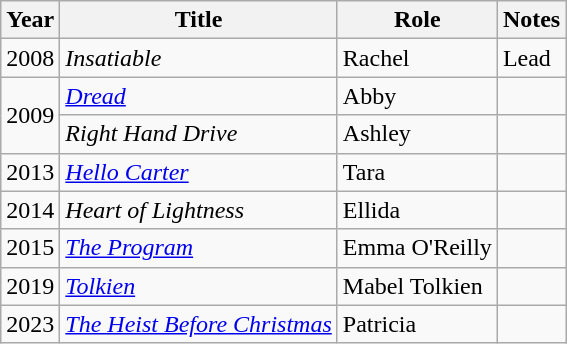<table class="wikitable sortable">
<tr>
<th>Year</th>
<th>Title</th>
<th>Role</th>
<th class="unsortable">Notes</th>
</tr>
<tr>
<td>2008</td>
<td><em>Insatiable</em></td>
<td>Rachel</td>
<td>Lead</td>
</tr>
<tr>
<td rowspan=2>2009</td>
<td><em><a href='#'>Dread</a></em></td>
<td>Abby</td>
<td></td>
</tr>
<tr>
<td><em>Right Hand Drive</em></td>
<td>Ashley</td>
<td></td>
</tr>
<tr>
<td>2013</td>
<td><em><a href='#'>Hello Carter</a></em></td>
<td>Tara</td>
<td></td>
</tr>
<tr>
<td>2014</td>
<td><em>Heart of Lightness</em></td>
<td>Ellida</td>
<td></td>
</tr>
<tr>
<td>2015</td>
<td><em><a href='#'>The Program</a></em></td>
<td>Emma O'Reilly</td>
<td></td>
</tr>
<tr>
<td>2019</td>
<td><em><a href='#'>Tolkien</a></em></td>
<td>Mabel Tolkien</td>
<td></td>
</tr>
<tr>
<td>2023</td>
<td><em><a href='#'>The Heist Before Christmas</a></em></td>
<td>Patricia</td>
<td></td>
</tr>
</table>
